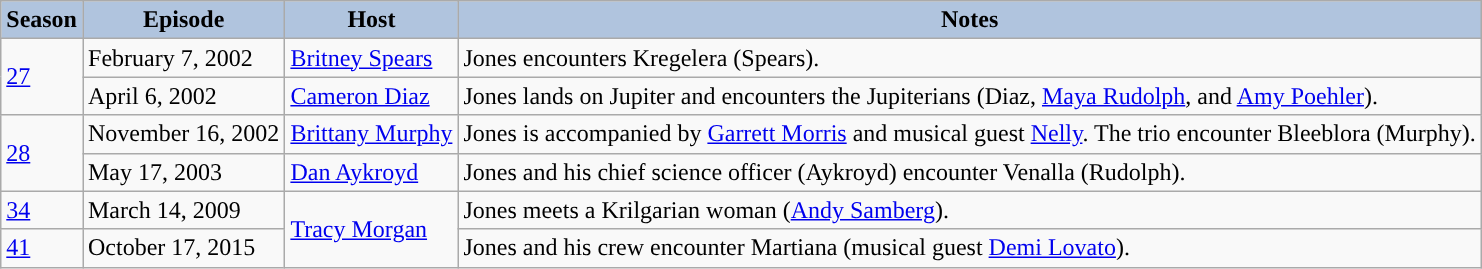<table class="wikitable">
<tr>
<th style="background:#b0c4de;">Season</th>
<th style="background:#b0c4de;">Episode</th>
<th style="background:#b0c4de;">Host</th>
<th style="background:#b0c4de;">Notes</th>
</tr>
<tr>
<td rowspan="2"><a href='#'>27</a></td>
<td>February 7, 2002</td>
<td><a href='#'>Britney Spears</a></td>
<td>Jones encounters Kregelera (Spears).</td>
</tr>
<tr>
<td>April 6, 2002</td>
<td><a href='#'>Cameron Diaz</a></td>
<td>Jones lands on Jupiter and encounters the Jupiterians (Diaz, <a href='#'>Maya Rudolph</a>, and <a href='#'>Amy Poehler</a>).</td>
</tr>
<tr>
<td rowspan="2"><a href='#'>28</a></td>
<td>November 16, 2002</td>
<td><a href='#'>Brittany Murphy</a></td>
<td>Jones is accompanied by <a href='#'>Garrett Morris</a> and musical guest <a href='#'>Nelly</a>. The trio encounter Bleeblora (Murphy).</td>
</tr>
<tr>
<td>May 17, 2003</td>
<td><a href='#'>Dan Aykroyd</a></td>
<td>Jones and his chief science officer (Aykroyd) encounter Venalla (Rudolph).</td>
</tr>
<tr>
<td><a href='#'>34</a></td>
<td>March 14, 2009</td>
<td rowspan="2"><a href='#'>Tracy Morgan</a></td>
<td>Jones meets a Krilgarian woman (<a href='#'>Andy Samberg</a>).</td>
</tr>
<tr>
<td><a href='#'>41</a></td>
<td>October 17, 2015</td>
<td>Jones and his crew encounter Martiana (musical guest <a href='#'>Demi Lovato</a>).</td>
</tr>
</table>
